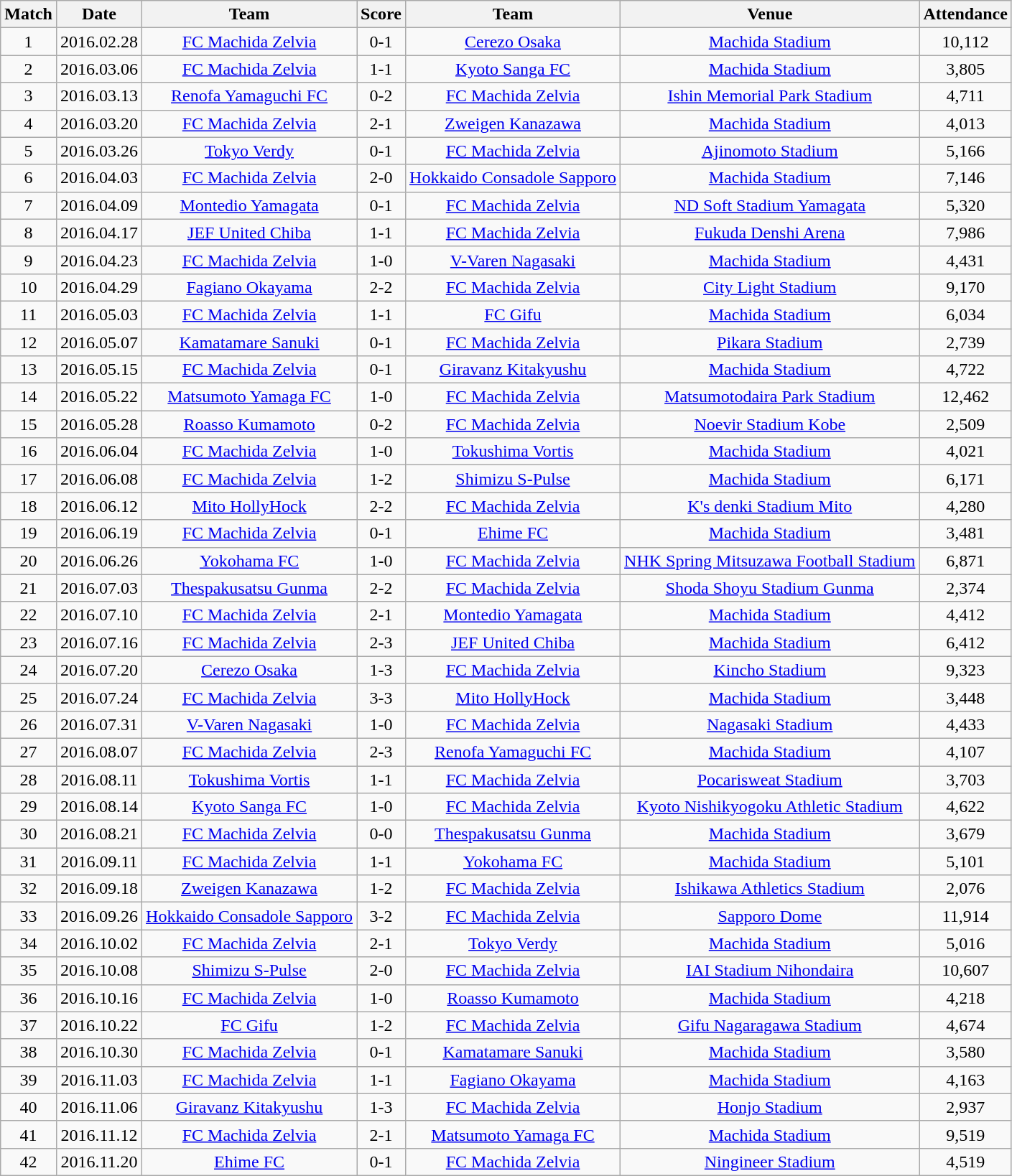<table class="wikitable" style="text-align:center;">
<tr>
<th>Match</th>
<th>Date</th>
<th>Team</th>
<th>Score</th>
<th>Team</th>
<th>Venue</th>
<th>Attendance</th>
</tr>
<tr>
<td>1</td>
<td>2016.02.28</td>
<td><a href='#'>FC Machida Zelvia</a></td>
<td>0-1</td>
<td><a href='#'>Cerezo Osaka</a></td>
<td><a href='#'>Machida Stadium</a></td>
<td>10,112</td>
</tr>
<tr>
<td>2</td>
<td>2016.03.06</td>
<td><a href='#'>FC Machida Zelvia</a></td>
<td>1-1</td>
<td><a href='#'>Kyoto Sanga FC</a></td>
<td><a href='#'>Machida Stadium</a></td>
<td>3,805</td>
</tr>
<tr>
<td>3</td>
<td>2016.03.13</td>
<td><a href='#'>Renofa Yamaguchi FC</a></td>
<td>0-2</td>
<td><a href='#'>FC Machida Zelvia</a></td>
<td><a href='#'>Ishin Memorial Park Stadium</a></td>
<td>4,711</td>
</tr>
<tr>
<td>4</td>
<td>2016.03.20</td>
<td><a href='#'>FC Machida Zelvia</a></td>
<td>2-1</td>
<td><a href='#'>Zweigen Kanazawa</a></td>
<td><a href='#'>Machida Stadium</a></td>
<td>4,013</td>
</tr>
<tr>
<td>5</td>
<td>2016.03.26</td>
<td><a href='#'>Tokyo Verdy</a></td>
<td>0-1</td>
<td><a href='#'>FC Machida Zelvia</a></td>
<td><a href='#'>Ajinomoto Stadium</a></td>
<td>5,166</td>
</tr>
<tr>
<td>6</td>
<td>2016.04.03</td>
<td><a href='#'>FC Machida Zelvia</a></td>
<td>2-0</td>
<td><a href='#'>Hokkaido Consadole Sapporo</a></td>
<td><a href='#'>Machida Stadium</a></td>
<td>7,146</td>
</tr>
<tr>
<td>7</td>
<td>2016.04.09</td>
<td><a href='#'>Montedio Yamagata</a></td>
<td>0-1</td>
<td><a href='#'>FC Machida Zelvia</a></td>
<td><a href='#'>ND Soft Stadium Yamagata</a></td>
<td>5,320</td>
</tr>
<tr>
<td>8</td>
<td>2016.04.17</td>
<td><a href='#'>JEF United Chiba</a></td>
<td>1-1</td>
<td><a href='#'>FC Machida Zelvia</a></td>
<td><a href='#'>Fukuda Denshi Arena</a></td>
<td>7,986</td>
</tr>
<tr>
<td>9</td>
<td>2016.04.23</td>
<td><a href='#'>FC Machida Zelvia</a></td>
<td>1-0</td>
<td><a href='#'>V-Varen Nagasaki</a></td>
<td><a href='#'>Machida Stadium</a></td>
<td>4,431</td>
</tr>
<tr>
<td>10</td>
<td>2016.04.29</td>
<td><a href='#'>Fagiano Okayama</a></td>
<td>2-2</td>
<td><a href='#'>FC Machida Zelvia</a></td>
<td><a href='#'>City Light Stadium</a></td>
<td>9,170</td>
</tr>
<tr>
<td>11</td>
<td>2016.05.03</td>
<td><a href='#'>FC Machida Zelvia</a></td>
<td>1-1</td>
<td><a href='#'>FC Gifu</a></td>
<td><a href='#'>Machida Stadium</a></td>
<td>6,034</td>
</tr>
<tr>
<td>12</td>
<td>2016.05.07</td>
<td><a href='#'>Kamatamare Sanuki</a></td>
<td>0-1</td>
<td><a href='#'>FC Machida Zelvia</a></td>
<td><a href='#'>Pikara Stadium</a></td>
<td>2,739</td>
</tr>
<tr>
<td>13</td>
<td>2016.05.15</td>
<td><a href='#'>FC Machida Zelvia</a></td>
<td>0-1</td>
<td><a href='#'>Giravanz Kitakyushu</a></td>
<td><a href='#'>Machida Stadium</a></td>
<td>4,722</td>
</tr>
<tr>
<td>14</td>
<td>2016.05.22</td>
<td><a href='#'>Matsumoto Yamaga FC</a></td>
<td>1-0</td>
<td><a href='#'>FC Machida Zelvia</a></td>
<td><a href='#'>Matsumotodaira Park Stadium</a></td>
<td>12,462</td>
</tr>
<tr>
<td>15</td>
<td>2016.05.28</td>
<td><a href='#'>Roasso Kumamoto</a></td>
<td>0-2</td>
<td><a href='#'>FC Machida Zelvia</a></td>
<td><a href='#'>Noevir Stadium Kobe</a></td>
<td>2,509</td>
</tr>
<tr>
<td>16</td>
<td>2016.06.04</td>
<td><a href='#'>FC Machida Zelvia</a></td>
<td>1-0</td>
<td><a href='#'>Tokushima Vortis</a></td>
<td><a href='#'>Machida Stadium</a></td>
<td>4,021</td>
</tr>
<tr>
<td>17</td>
<td>2016.06.08</td>
<td><a href='#'>FC Machida Zelvia</a></td>
<td>1-2</td>
<td><a href='#'>Shimizu S-Pulse</a></td>
<td><a href='#'>Machida Stadium</a></td>
<td>6,171</td>
</tr>
<tr>
<td>18</td>
<td>2016.06.12</td>
<td><a href='#'>Mito HollyHock</a></td>
<td>2-2</td>
<td><a href='#'>FC Machida Zelvia</a></td>
<td><a href='#'>K's denki Stadium Mito</a></td>
<td>4,280</td>
</tr>
<tr>
<td>19</td>
<td>2016.06.19</td>
<td><a href='#'>FC Machida Zelvia</a></td>
<td>0-1</td>
<td><a href='#'>Ehime FC</a></td>
<td><a href='#'>Machida Stadium</a></td>
<td>3,481</td>
</tr>
<tr>
<td>20</td>
<td>2016.06.26</td>
<td><a href='#'>Yokohama FC</a></td>
<td>1-0</td>
<td><a href='#'>FC Machida Zelvia</a></td>
<td><a href='#'>NHK Spring Mitsuzawa Football Stadium</a></td>
<td>6,871</td>
</tr>
<tr>
<td>21</td>
<td>2016.07.03</td>
<td><a href='#'>Thespakusatsu Gunma</a></td>
<td>2-2</td>
<td><a href='#'>FC Machida Zelvia</a></td>
<td><a href='#'>Shoda Shoyu Stadium Gunma</a></td>
<td>2,374</td>
</tr>
<tr>
<td>22</td>
<td>2016.07.10</td>
<td><a href='#'>FC Machida Zelvia</a></td>
<td>2-1</td>
<td><a href='#'>Montedio Yamagata</a></td>
<td><a href='#'>Machida Stadium</a></td>
<td>4,412</td>
</tr>
<tr>
<td>23</td>
<td>2016.07.16</td>
<td><a href='#'>FC Machida Zelvia</a></td>
<td>2-3</td>
<td><a href='#'>JEF United Chiba</a></td>
<td><a href='#'>Machida Stadium</a></td>
<td>6,412</td>
</tr>
<tr>
<td>24</td>
<td>2016.07.20</td>
<td><a href='#'>Cerezo Osaka</a></td>
<td>1-3</td>
<td><a href='#'>FC Machida Zelvia</a></td>
<td><a href='#'>Kincho Stadium</a></td>
<td>9,323</td>
</tr>
<tr>
<td>25</td>
<td>2016.07.24</td>
<td><a href='#'>FC Machida Zelvia</a></td>
<td>3-3</td>
<td><a href='#'>Mito HollyHock</a></td>
<td><a href='#'>Machida Stadium</a></td>
<td>3,448</td>
</tr>
<tr>
<td>26</td>
<td>2016.07.31</td>
<td><a href='#'>V-Varen Nagasaki</a></td>
<td>1-0</td>
<td><a href='#'>FC Machida Zelvia</a></td>
<td><a href='#'>Nagasaki Stadium</a></td>
<td>4,433</td>
</tr>
<tr>
<td>27</td>
<td>2016.08.07</td>
<td><a href='#'>FC Machida Zelvia</a></td>
<td>2-3</td>
<td><a href='#'>Renofa Yamaguchi FC</a></td>
<td><a href='#'>Machida Stadium</a></td>
<td>4,107</td>
</tr>
<tr>
<td>28</td>
<td>2016.08.11</td>
<td><a href='#'>Tokushima Vortis</a></td>
<td>1-1</td>
<td><a href='#'>FC Machida Zelvia</a></td>
<td><a href='#'>Pocarisweat Stadium</a></td>
<td>3,703</td>
</tr>
<tr>
<td>29</td>
<td>2016.08.14</td>
<td><a href='#'>Kyoto Sanga FC</a></td>
<td>1-0</td>
<td><a href='#'>FC Machida Zelvia</a></td>
<td><a href='#'>Kyoto Nishikyogoku Athletic Stadium</a></td>
<td>4,622</td>
</tr>
<tr>
<td>30</td>
<td>2016.08.21</td>
<td><a href='#'>FC Machida Zelvia</a></td>
<td>0-0</td>
<td><a href='#'>Thespakusatsu Gunma</a></td>
<td><a href='#'>Machida Stadium</a></td>
<td>3,679</td>
</tr>
<tr>
<td>31</td>
<td>2016.09.11</td>
<td><a href='#'>FC Machida Zelvia</a></td>
<td>1-1</td>
<td><a href='#'>Yokohama FC</a></td>
<td><a href='#'>Machida Stadium</a></td>
<td>5,101</td>
</tr>
<tr>
<td>32</td>
<td>2016.09.18</td>
<td><a href='#'>Zweigen Kanazawa</a></td>
<td>1-2</td>
<td><a href='#'>FC Machida Zelvia</a></td>
<td><a href='#'>Ishikawa Athletics Stadium</a></td>
<td>2,076</td>
</tr>
<tr>
<td>33</td>
<td>2016.09.26</td>
<td><a href='#'>Hokkaido Consadole Sapporo</a></td>
<td>3-2</td>
<td><a href='#'>FC Machida Zelvia</a></td>
<td><a href='#'>Sapporo Dome</a></td>
<td>11,914</td>
</tr>
<tr>
<td>34</td>
<td>2016.10.02</td>
<td><a href='#'>FC Machida Zelvia</a></td>
<td>2-1</td>
<td><a href='#'>Tokyo Verdy</a></td>
<td><a href='#'>Machida Stadium</a></td>
<td>5,016</td>
</tr>
<tr>
<td>35</td>
<td>2016.10.08</td>
<td><a href='#'>Shimizu S-Pulse</a></td>
<td>2-0</td>
<td><a href='#'>FC Machida Zelvia</a></td>
<td><a href='#'>IAI Stadium Nihondaira</a></td>
<td>10,607</td>
</tr>
<tr>
<td>36</td>
<td>2016.10.16</td>
<td><a href='#'>FC Machida Zelvia</a></td>
<td>1-0</td>
<td><a href='#'>Roasso Kumamoto</a></td>
<td><a href='#'>Machida Stadium</a></td>
<td>4,218</td>
</tr>
<tr>
<td>37</td>
<td>2016.10.22</td>
<td><a href='#'>FC Gifu</a></td>
<td>1-2</td>
<td><a href='#'>FC Machida Zelvia</a></td>
<td><a href='#'>Gifu Nagaragawa Stadium</a></td>
<td>4,674</td>
</tr>
<tr>
<td>38</td>
<td>2016.10.30</td>
<td><a href='#'>FC Machida Zelvia</a></td>
<td>0-1</td>
<td><a href='#'>Kamatamare Sanuki</a></td>
<td><a href='#'>Machida Stadium</a></td>
<td>3,580</td>
</tr>
<tr>
<td>39</td>
<td>2016.11.03</td>
<td><a href='#'>FC Machida Zelvia</a></td>
<td>1-1</td>
<td><a href='#'>Fagiano Okayama</a></td>
<td><a href='#'>Machida Stadium</a></td>
<td>4,163</td>
</tr>
<tr>
<td>40</td>
<td>2016.11.06</td>
<td><a href='#'>Giravanz Kitakyushu</a></td>
<td>1-3</td>
<td><a href='#'>FC Machida Zelvia</a></td>
<td><a href='#'>Honjo Stadium</a></td>
<td>2,937</td>
</tr>
<tr>
<td>41</td>
<td>2016.11.12</td>
<td><a href='#'>FC Machida Zelvia</a></td>
<td>2-1</td>
<td><a href='#'>Matsumoto Yamaga FC</a></td>
<td><a href='#'>Machida Stadium</a></td>
<td>9,519</td>
</tr>
<tr>
<td>42</td>
<td>2016.11.20</td>
<td><a href='#'>Ehime FC</a></td>
<td>0-1</td>
<td><a href='#'>FC Machida Zelvia</a></td>
<td><a href='#'>Ningineer Stadium</a></td>
<td>4,519</td>
</tr>
</table>
